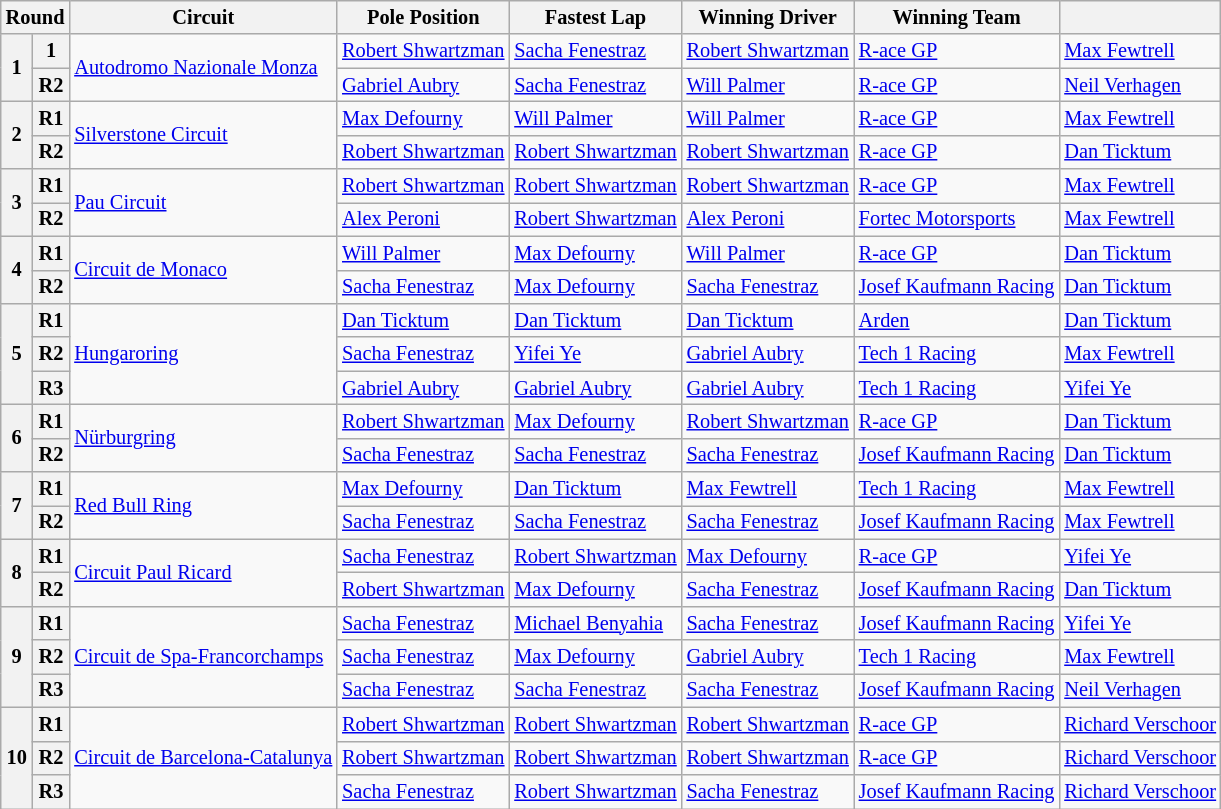<table class="wikitable" style="font-size: 85%">
<tr>
<th colspan=2>Round</th>
<th>Circuit</th>
<th>Pole Position</th>
<th>Fastest Lap</th>
<th>Winning Driver</th>
<th>Winning Team</th>
<th></th>
</tr>
<tr>
<th rowspan=2>1</th>
<th>1</th>
<td rowspan=2> <a href='#'>Autodromo Nazionale Monza</a></td>
<td> <a href='#'>Robert Shwartzman</a></td>
<td> <a href='#'>Sacha Fenestraz</a></td>
<td> <a href='#'>Robert Shwartzman</a></td>
<td> <a href='#'>R-ace GP</a></td>
<td> <a href='#'>Max Fewtrell</a></td>
</tr>
<tr>
<th>R2</th>
<td> <a href='#'>Gabriel Aubry</a></td>
<td> <a href='#'>Sacha Fenestraz</a></td>
<td> <a href='#'>Will Palmer</a></td>
<td> <a href='#'>R-ace GP</a></td>
<td> <a href='#'>Neil Verhagen</a></td>
</tr>
<tr>
<th rowspan=2>2</th>
<th>R1</th>
<td rowspan=2> <a href='#'>Silverstone Circuit</a></td>
<td> <a href='#'>Max Defourny</a></td>
<td> <a href='#'>Will Palmer</a></td>
<td> <a href='#'>Will Palmer</a></td>
<td> <a href='#'>R-ace GP</a></td>
<td> <a href='#'>Max Fewtrell</a></td>
</tr>
<tr>
<th>R2</th>
<td> <a href='#'>Robert Shwartzman</a></td>
<td> <a href='#'>Robert Shwartzman</a></td>
<td> <a href='#'>Robert Shwartzman</a></td>
<td> <a href='#'>R-ace GP</a></td>
<td> <a href='#'>Dan Ticktum</a></td>
</tr>
<tr>
<th rowspan=2>3</th>
<th>R1</th>
<td rowspan=2> <a href='#'>Pau Circuit</a></td>
<td> <a href='#'>Robert Shwartzman</a></td>
<td> <a href='#'>Robert Shwartzman</a></td>
<td> <a href='#'>Robert Shwartzman</a></td>
<td> <a href='#'>R-ace GP</a></td>
<td> <a href='#'>Max Fewtrell</a></td>
</tr>
<tr>
<th>R2</th>
<td> <a href='#'>Alex Peroni</a></td>
<td> <a href='#'>Robert Shwartzman</a></td>
<td> <a href='#'>Alex Peroni</a></td>
<td> <a href='#'>Fortec Motorsports</a></td>
<td> <a href='#'>Max Fewtrell</a></td>
</tr>
<tr>
<th rowspan=2>4</th>
<th>R1</th>
<td rowspan=2> <a href='#'>Circuit de Monaco</a></td>
<td> <a href='#'>Will Palmer</a></td>
<td> <a href='#'>Max Defourny</a></td>
<td> <a href='#'>Will Palmer</a></td>
<td> <a href='#'>R-ace GP</a></td>
<td> <a href='#'>Dan Ticktum</a></td>
</tr>
<tr>
<th>R2</th>
<td> <a href='#'>Sacha Fenestraz</a></td>
<td> <a href='#'>Max Defourny</a></td>
<td> <a href='#'>Sacha Fenestraz</a></td>
<td> <a href='#'>Josef Kaufmann Racing</a></td>
<td> <a href='#'>Dan Ticktum</a></td>
</tr>
<tr>
<th rowspan=3>5</th>
<th>R1</th>
<td rowspan=3> <a href='#'>Hungaroring</a></td>
<td> <a href='#'>Dan Ticktum</a></td>
<td> <a href='#'>Dan Ticktum</a></td>
<td> <a href='#'>Dan Ticktum</a></td>
<td> <a href='#'>Arden</a></td>
<td> <a href='#'>Dan Ticktum</a></td>
</tr>
<tr>
<th>R2</th>
<td> <a href='#'>Sacha Fenestraz</a></td>
<td> <a href='#'>Yifei Ye</a></td>
<td> <a href='#'>Gabriel Aubry</a></td>
<td> <a href='#'>Tech 1 Racing</a></td>
<td> <a href='#'>Max Fewtrell</a></td>
</tr>
<tr>
<th>R3</th>
<td> <a href='#'>Gabriel Aubry</a></td>
<td> <a href='#'>Gabriel Aubry</a></td>
<td> <a href='#'>Gabriel Aubry</a></td>
<td> <a href='#'>Tech 1 Racing</a></td>
<td> <a href='#'>Yifei Ye</a></td>
</tr>
<tr>
<th rowspan=2>6</th>
<th>R1</th>
<td rowspan=2> <a href='#'>Nürburgring</a></td>
<td> <a href='#'>Robert Shwartzman</a></td>
<td> <a href='#'>Max Defourny</a></td>
<td> <a href='#'>Robert Shwartzman</a></td>
<td> <a href='#'>R-ace GP</a></td>
<td> <a href='#'>Dan Ticktum</a></td>
</tr>
<tr>
<th>R2</th>
<td> <a href='#'>Sacha Fenestraz</a></td>
<td> <a href='#'>Sacha Fenestraz</a></td>
<td> <a href='#'>Sacha Fenestraz</a></td>
<td> <a href='#'>Josef Kaufmann Racing</a></td>
<td> <a href='#'>Dan Ticktum</a></td>
</tr>
<tr>
<th rowspan=2>7</th>
<th>R1</th>
<td rowspan=2> <a href='#'>Red Bull Ring</a></td>
<td> <a href='#'>Max Defourny</a></td>
<td> <a href='#'>Dan Ticktum</a></td>
<td> <a href='#'>Max Fewtrell</a></td>
<td> <a href='#'>Tech 1 Racing</a></td>
<td> <a href='#'>Max Fewtrell</a></td>
</tr>
<tr>
<th>R2</th>
<td> <a href='#'>Sacha Fenestraz</a></td>
<td> <a href='#'>Sacha Fenestraz</a></td>
<td> <a href='#'>Sacha Fenestraz</a></td>
<td> <a href='#'>Josef Kaufmann Racing</a></td>
<td> <a href='#'>Max Fewtrell</a></td>
</tr>
<tr>
<th rowspan=2>8</th>
<th>R1</th>
<td rowspan=2> <a href='#'>Circuit Paul Ricard</a></td>
<td> <a href='#'>Sacha Fenestraz</a></td>
<td> <a href='#'>Robert Shwartzman</a></td>
<td> <a href='#'>Max Defourny</a></td>
<td> <a href='#'>R-ace GP</a></td>
<td> <a href='#'>Yifei Ye</a></td>
</tr>
<tr>
<th>R2</th>
<td> <a href='#'>Robert Shwartzman</a></td>
<td> <a href='#'>Max Defourny</a></td>
<td> <a href='#'>Sacha Fenestraz</a></td>
<td> <a href='#'>Josef Kaufmann Racing</a></td>
<td> <a href='#'>Dan Ticktum</a></td>
</tr>
<tr>
<th rowspan=3>9</th>
<th>R1</th>
<td rowspan=3> <a href='#'>Circuit de Spa-Francorchamps</a></td>
<td> <a href='#'>Sacha Fenestraz</a></td>
<td nowrap> <a href='#'>Michael Benyahia</a></td>
<td> <a href='#'>Sacha Fenestraz</a></td>
<td> <a href='#'>Josef Kaufmann Racing</a></td>
<td> <a href='#'>Yifei Ye</a></td>
</tr>
<tr>
<th>R2</th>
<td> <a href='#'>Sacha Fenestraz</a></td>
<td> <a href='#'>Max Defourny</a></td>
<td> <a href='#'>Gabriel Aubry</a></td>
<td> <a href='#'>Tech 1 Racing</a></td>
<td> <a href='#'>Max Fewtrell</a></td>
</tr>
<tr>
<th>R3</th>
<td> <a href='#'>Sacha Fenestraz</a></td>
<td> <a href='#'>Sacha Fenestraz</a></td>
<td> <a href='#'>Sacha Fenestraz</a></td>
<td nowrap> <a href='#'>Josef Kaufmann Racing</a></td>
<td> <a href='#'>Neil Verhagen</a></td>
</tr>
<tr>
<th rowspan=3>10</th>
<th>R1</th>
<td rowspan=3 nowrap> <a href='#'>Circuit de Barcelona-Catalunya</a></td>
<td nowrap> <a href='#'>Robert Shwartzman</a></td>
<td nowrap> <a href='#'>Robert Shwartzman</a></td>
<td nowrap> <a href='#'>Robert Shwartzman</a></td>
<td> <a href='#'>R-ace GP</a></td>
<td nowrap> <a href='#'>Richard Verschoor</a></td>
</tr>
<tr>
<th>R2</th>
<td> <a href='#'>Robert Shwartzman</a></td>
<td> <a href='#'>Robert Shwartzman</a></td>
<td> <a href='#'>Robert Shwartzman</a></td>
<td> <a href='#'>R-ace GP</a></td>
<td> <a href='#'>Richard Verschoor</a></td>
</tr>
<tr>
<th>R3</th>
<td> <a href='#'>Sacha Fenestraz</a></td>
<td> <a href='#'>Robert Shwartzman</a></td>
<td> <a href='#'>Sacha Fenestraz</a></td>
<td> <a href='#'>Josef Kaufmann Racing</a></td>
<td> <a href='#'>Richard Verschoor</a></td>
</tr>
</table>
